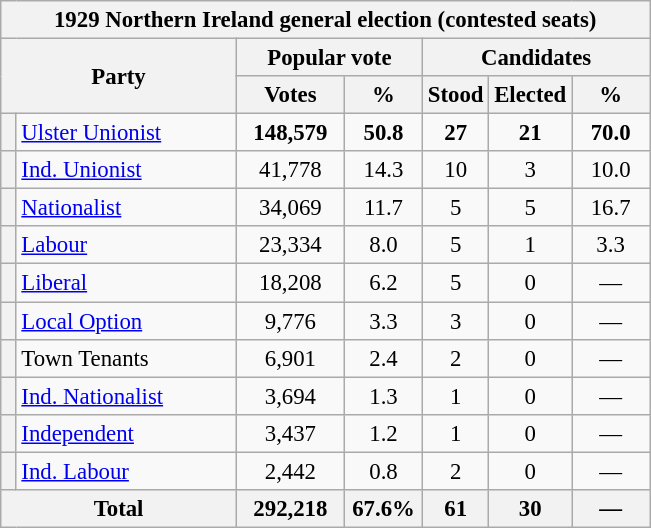<table class="wikitable" style="font-size:95%">
<tr>
<th colspan="16" style="background-color:#f2f2f2">1929 Northern Ireland general election (contested seats)</th>
</tr>
<tr style="vertical-align:center;">
<th style="width:150px;" "vertical-align:center;" rowspan="2" colspan="2">Party</th>
<th colspan="2" style="width: 30px">Popular vote</th>
<th colspan="3" style="width: 30px">Candidates</th>
</tr>
<tr>
<th style="width:65px;">Votes</th>
<th style="width:45px;">%</th>
<th>Stood</th>
<th>Elected</th>
<th style="width:45px;">%</th>
</tr>
<tr>
<th></th>
<td><a href='#'>Ulster Unionist</a></td>
<td align="center"><strong>148,579</strong></td>
<td align="center"><strong>50.8</strong></td>
<td align="center"><strong>27</strong></td>
<td align="center"><strong>21</strong></td>
<td align="center"><strong>70.0</strong></td>
</tr>
<tr>
<th></th>
<td><a href='#'>Ind. Unionist</a></td>
<td align="center">41,778</td>
<td align="center">14.3</td>
<td align="center">10</td>
<td align="center">3</td>
<td align="center">10.0</td>
</tr>
<tr>
<th></th>
<td><a href='#'>Nationalist</a></td>
<td align="center">34,069</td>
<td align="center">11.7</td>
<td align="center">5</td>
<td align="center">5</td>
<td align="center">16.7</td>
</tr>
<tr>
<th></th>
<td><a href='#'>Labour</a></td>
<td align="center">23,334</td>
<td align="center">8.0</td>
<td align="center">5</td>
<td align="center">1</td>
<td align="center">3.3</td>
</tr>
<tr>
<th></th>
<td><a href='#'>Liberal</a></td>
<td align="center">18,208</td>
<td align="center">6.2</td>
<td align="center">5</td>
<td align="center">0</td>
<td align="center">—</td>
</tr>
<tr>
<th></th>
<td><a href='#'>Local Option</a></td>
<td align="center">9,776</td>
<td align="center">3.3</td>
<td align="center">3</td>
<td align="center">0</td>
<td align="center">—</td>
</tr>
<tr>
<th></th>
<td>Town Tenants</td>
<td align="center">6,901</td>
<td align="center">2.4</td>
<td align="center">2</td>
<td align="center">0</td>
<td align="center">—</td>
</tr>
<tr>
<th></th>
<td><a href='#'>Ind. Nationalist</a></td>
<td align="center">3,694</td>
<td align="center">1.3</td>
<td align="center">1</td>
<td align="center">0</td>
<td align="center">—</td>
</tr>
<tr>
<th></th>
<td><a href='#'>Independent</a></td>
<td align="center">3,437</td>
<td align="center">1.2</td>
<td align="center">1</td>
<td align="center">0</td>
<td align="center">—</td>
</tr>
<tr>
<th></th>
<td><a href='#'>Ind. Labour</a></td>
<td align="center">2,442</td>
<td align="center">0.8</td>
<td align="center">2</td>
<td align="center">0</td>
<td align="center">—</td>
</tr>
<tr>
<th style="width:150px;" "vertical-align:center;" colspan="2">Total</th>
<th align="center">292,218</th>
<th align="center">67.6%</th>
<th align="center">61</th>
<th align="center">30</th>
<th align="center">—</th>
</tr>
</table>
